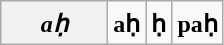<table class="wikitable" style="margin-left:30px">
<tr>
<th style="width:4em"><em>aḥ</em></th>
<td><big></big> <strong>aḥ</strong><br></td>
<td><big></big> <strong>ḥ</strong><br></td>
<td><big></big> <strong>paḥ</strong><br></td>
</tr>
</table>
